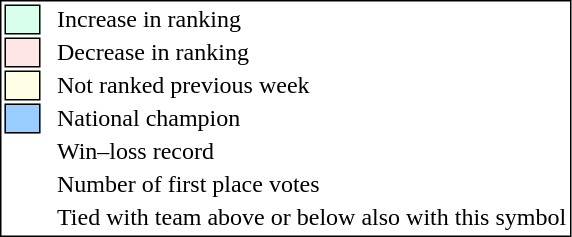<table style="border:1px solid black;">
<tr>
<td style="background:#D8FFEB; width:20px; border:1px solid black;"></td>
<td> </td>
<td>Increase in ranking</td>
</tr>
<tr>
<td style="background:#FFE6E6; width:20px; border:1px solid black;"></td>
<td> </td>
<td>Decrease in ranking</td>
</tr>
<tr>
<td style="background:#FFFFE6; width:20px; border:1px solid black;"></td>
<td> </td>
<td>Not ranked previous week</td>
</tr>
<tr>
<td style="background:#9cf; width:20px; border:1px solid black;"></td>
<td> </td>
<td>National champion</td>
</tr>
<tr>
<td></td>
<td> </td>
<td>Win–loss record</td>
</tr>
<tr>
<td></td>
<td> </td>
<td>Number of first place votes</td>
</tr>
<tr>
<td></td>
<td></td>
<td>Tied with team above or below also with this symbol</td>
</tr>
</table>
